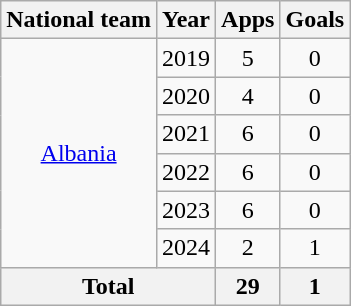<table class="wikitable" style="text-align:center">
<tr>
<th>National team</th>
<th>Year</th>
<th>Apps</th>
<th>Goals</th>
</tr>
<tr>
<td rowspan="6"><a href='#'>Albania</a></td>
<td>2019</td>
<td>5</td>
<td>0</td>
</tr>
<tr>
<td>2020</td>
<td>4</td>
<td>0</td>
</tr>
<tr>
<td>2021</td>
<td>6</td>
<td>0</td>
</tr>
<tr>
<td>2022</td>
<td>6</td>
<td>0</td>
</tr>
<tr>
<td>2023</td>
<td>6</td>
<td>0</td>
</tr>
<tr>
<td>2024</td>
<td>2</td>
<td>1</td>
</tr>
<tr>
<th colspan="2">Total</th>
<th>29</th>
<th>1</th>
</tr>
</table>
